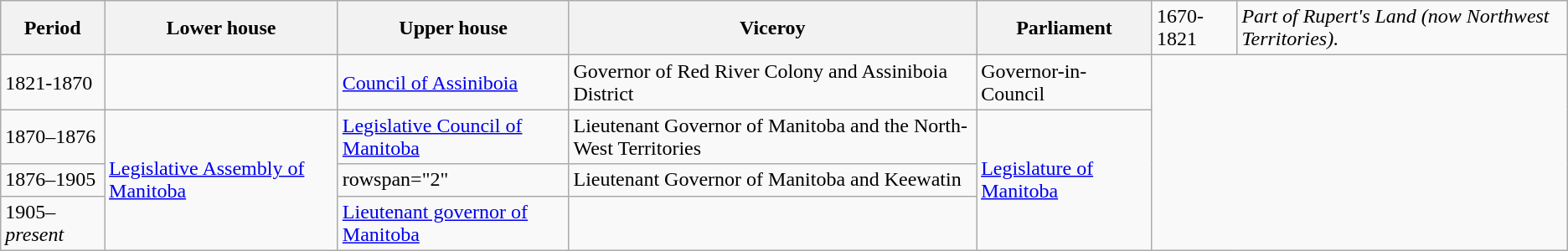<table class="wikitable">
<tr>
<th>Period</th>
<th>Lower house</th>
<th>Upper house</th>
<th>Viceroy</th>
<th>Parliament</th>
<td>1670-1821</td>
<td colspan="4"><em>Part of Rupert's Land (now Northwest Territories).</em></td>
</tr>
<tr>
<td>1821-1870</td>
<td></td>
<td><a href='#'>Council of Assiniboia</a></td>
<td>Governor of Red River Colony and Assiniboia District</td>
<td>Governor-in-Council</td>
</tr>
<tr>
<td>1870–1876</td>
<td rowspan="3"><a href='#'>Legislative Assembly of Manitoba</a></td>
<td><a href='#'>Legislative Council of Manitoba</a></td>
<td>Lieutenant Governor of Manitoba and the North-West Territories</td>
<td rowspan="3"><a href='#'>Legislature of Manitoba</a></td>
</tr>
<tr>
<td>1876–1905</td>
<td>rowspan="2" </td>
<td>Lieutenant Governor of Manitoba and Keewatin</td>
</tr>
<tr>
<td>1905–<em>present</em></td>
<td><a href='#'>Lieutenant governor of Manitoba</a></td>
</tr>
</table>
